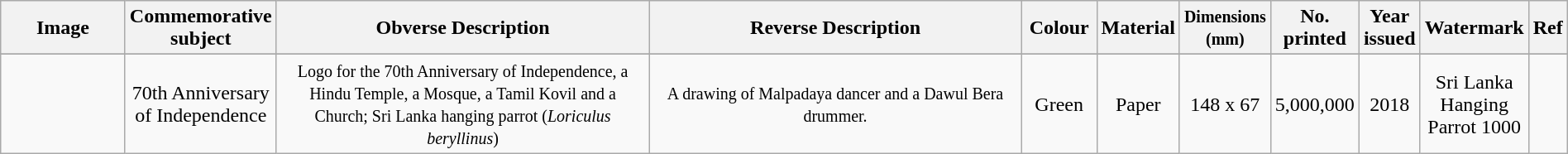<table width=100% class="wikitable sortable">
<tr>
<th width=10%>Image</th>
<th width=8%>Commemorative subject</th>
<th width=32.5%>Obverse Description</th>
<th width=32.5%>Reverse Description</th>
<th width=5%>Colour</th>
<th width=2.5%>Material</th>
<th width=2.5%><small>Dimensions (mm)</small></th>
<th width=2.5%>No. printed</th>
<th width=2.5%>Year issued</th>
<th width=2.5%>Watermark</th>
<th width=2%>Ref</th>
</tr>
<tr>
</tr>
<tr>
<td align="center"></td>
<td align="center">70th Anniversary of Independence</td>
<td align="center"><small>Logo for the 70th Anniversary of Independence, a Hindu Temple, a Mosque, a Tamil Kovil and a Church; Sri Lanka hanging parrot (<em>Loriculus beryllinus</em>)</small></td>
<td align="center"><small>A drawing of Malpadaya dancer and a Dawul Bera drummer.</small></td>
<td align="center">Green</td>
<td align="center">Paper</td>
<td align="center">148 x 67</td>
<td align="center">5,000,000</td>
<td align="center">2018</td>
<td align="center">Sri Lanka Hanging Parrot 1000</td>
<td align="center"></td>
</tr>
</table>
